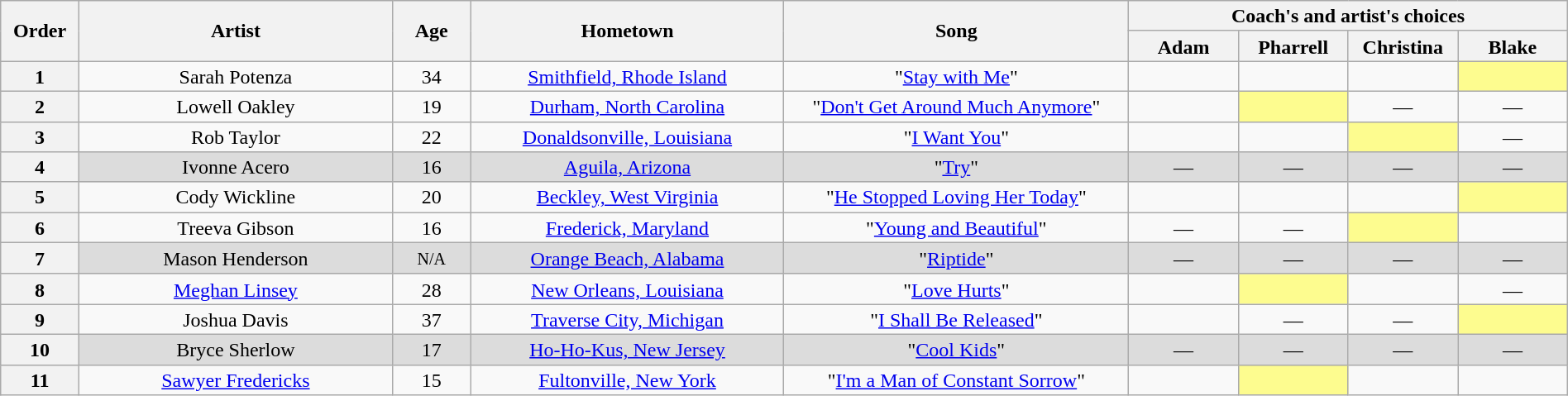<table class="wikitable" style="text-align:center; line-height:17px; width:100%;">
<tr>
<th scope="col" rowspan="2" style="width:05%;">Order</th>
<th scope="col" rowspan="2" style="width:20%;">Artist</th>
<th scope="col" rowspan="2" style="width:05%;">Age</th>
<th scope="col" rowspan="2" style="width:20%;">Hometown</th>
<th scope="col" rowspan="2" style="width:22%;">Song</th>
<th scope="col" colspan="4" style="width:28%;">Coach's and artist's choices</th>
</tr>
<tr>
<th style="width:07%;">Adam</th>
<th style="width:07%;">Pharrell</th>
<th style="width:07%;">Christina</th>
<th style="width:07%;">Blake</th>
</tr>
<tr>
<th>1</th>
<td>Sarah Potenza</td>
<td>34</td>
<td><a href='#'>Smithfield, Rhode Island</a></td>
<td>"<a href='#'>Stay with Me</a>"</td>
<td><strong></strong></td>
<td><strong></strong></td>
<td><strong></strong></td>
<td style="background:#fdfc8f;"><strong></strong></td>
</tr>
<tr>
<th>2</th>
<td>Lowell Oakley</td>
<td>19</td>
<td><a href='#'>Durham, North Carolina</a></td>
<td>"<a href='#'>Don't Get Around Much Anymore</a>"</td>
<td><strong></strong></td>
<td style="background:#fdfc8f;"><strong></strong></td>
<td>—</td>
<td>—</td>
</tr>
<tr>
<th>3</th>
<td>Rob Taylor</td>
<td>22</td>
<td><a href='#'>Donaldsonville, Louisiana</a></td>
<td>"<a href='#'>I Want You</a>"</td>
<td><strong></strong></td>
<td><strong></strong></td>
<td style="background:#fdfc8f;"><strong></strong></td>
<td>—</td>
</tr>
<tr>
<th>4</th>
<td style="background:#DCDCDC;">Ivonne Acero</td>
<td style="background:#DCDCDC;">16</td>
<td style="background:#DCDCDC;"><a href='#'>Aguila, Arizona</a></td>
<td style="background:#DCDCDC;">"<a href='#'>Try</a>"</td>
<td style="background:#DCDCDC;">—</td>
<td style="background:#DCDCDC;">—</td>
<td style="background:#DCDCDC;">—</td>
<td style="background:#DCDCDC;">—</td>
</tr>
<tr>
<th>5</th>
<td>Cody Wickline</td>
<td>20</td>
<td><a href='#'>Beckley, West Virginia</a></td>
<td>"<a href='#'>He Stopped Loving Her Today</a>"</td>
<td><strong></strong></td>
<td><strong></strong></td>
<td><strong></strong></td>
<td style="background:#fdfc8f;"><strong></strong></td>
</tr>
<tr>
<th>6</th>
<td>Treeva Gibson</td>
<td>16</td>
<td><a href='#'>Frederick, Maryland</a></td>
<td>"<a href='#'>Young and Beautiful</a>"</td>
<td>—</td>
<td>—</td>
<td style="background:#fdfc8f;"><strong></strong></td>
<td><strong></strong></td>
</tr>
<tr>
<th>7</th>
<td style="background:#DCDCDC;">Mason Henderson</td>
<td style="background:#DCDCDC;"><small>N/A</small></td>
<td style="background:#DCDCDC;"><a href='#'>Orange Beach, Alabama</a></td>
<td style="background:#DCDCDC;">"<a href='#'>Riptide</a>"</td>
<td style="background:#DCDCDC;">—</td>
<td style="background:#DCDCDC;">—</td>
<td style="background:#DCDCDC;">—</td>
<td style="background:#DCDCDC;">—</td>
</tr>
<tr>
<th>8</th>
<td><a href='#'>Meghan Linsey</a></td>
<td>28</td>
<td><a href='#'>New Orleans, Louisiana</a></td>
<td>"<a href='#'>Love Hurts</a>"</td>
<td><strong></strong></td>
<td style="background:#fdfc8f;"><strong></strong></td>
<td><strong></strong></td>
<td>—</td>
</tr>
<tr>
<th>9</th>
<td>Joshua Davis</td>
<td>37</td>
<td><a href='#'>Traverse City, Michigan</a></td>
<td>"<a href='#'>I Shall Be Released</a>"</td>
<td><strong></strong></td>
<td>—</td>
<td>—</td>
<td style="background:#fdfc8f;"><strong></strong></td>
</tr>
<tr>
<th>10</th>
<td style="background:#DCDCDC;">Bryce Sherlow</td>
<td style="background:#DCDCDC;">17</td>
<td style="background:#DCDCDC;"><a href='#'>Ho-Ho-Kus, New Jersey</a></td>
<td style="background:#DCDCDC;">"<a href='#'>Cool Kids</a>"</td>
<td style="background:#DCDCDC;">—</td>
<td style="background:#DCDCDC;">—</td>
<td style="background:#DCDCDC;">—</td>
<td style="background:#DCDCDC;">—</td>
</tr>
<tr>
<th>11</th>
<td><a href='#'>Sawyer Fredericks</a></td>
<td>15</td>
<td><a href='#'>Fultonville, New York</a></td>
<td>"<a href='#'>I'm a Man of Constant Sorrow</a>"</td>
<td><strong></strong></td>
<td style="background:#fdfc8f;"><strong></strong></td>
<td><strong></strong></td>
<td><strong></strong></td>
</tr>
</table>
